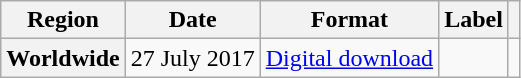<table class="wikitable plainrowheaders">
<tr>
<th scope="col">Region</th>
<th scope="col">Date</th>
<th scope="col">Format</th>
<th scope="col">Label</th>
<th scope="col"></th>
</tr>
<tr>
<th scope="row" rowspan="3">Worldwide</th>
<td>27 July 2017</td>
<td><a href='#'>Digital download</a></td>
<td rowspan="3"></td>
<td></td>
</tr>
</table>
